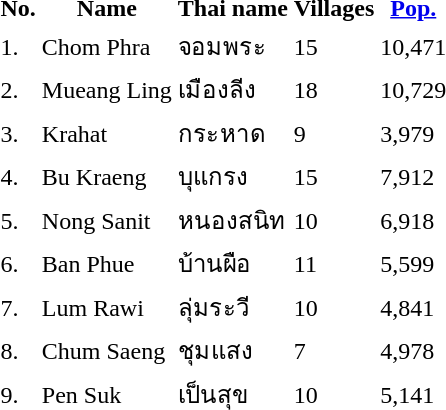<table>
<tr>
<th>No.</th>
<th>Name</th>
<th>Thai name</th>
<th>Villages</th>
<th><a href='#'>Pop.</a></th>
</tr>
<tr>
<td>1.</td>
<td>Chom Phra</td>
<td>จอมพระ</td>
<td>15</td>
<td>10,471</td>
<td></td>
</tr>
<tr>
<td>2.</td>
<td>Mueang Ling</td>
<td>เมืองลีง</td>
<td>18</td>
<td>10,729</td>
<td></td>
</tr>
<tr>
<td>3.</td>
<td>Krahat</td>
<td>กระหาด</td>
<td>9</td>
<td>3,979</td>
<td></td>
</tr>
<tr>
<td>4.</td>
<td>Bu Kraeng</td>
<td>บุแกรง</td>
<td>15</td>
<td>7,912</td>
<td></td>
</tr>
<tr>
<td>5.</td>
<td>Nong Sanit</td>
<td>หนองสนิท</td>
<td>10</td>
<td>6,918</td>
<td></td>
</tr>
<tr>
<td>6.</td>
<td>Ban Phue</td>
<td>บ้านผือ</td>
<td>11</td>
<td>5,599</td>
<td></td>
</tr>
<tr>
<td>7.</td>
<td>Lum Rawi</td>
<td>ลุ่มระวี</td>
<td>10</td>
<td>4,841</td>
<td></td>
</tr>
<tr>
<td>8.</td>
<td>Chum Saeng</td>
<td>ชุมแสง</td>
<td>7</td>
<td>4,978</td>
<td></td>
</tr>
<tr>
<td>9.</td>
<td>Pen Suk</td>
<td>เป็นสุข</td>
<td>10</td>
<td>5,141</td>
<td></td>
</tr>
</table>
